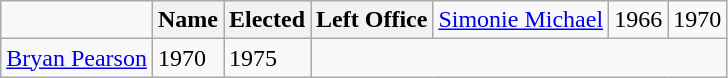<table class="wikitable">
<tr>
<td> </td>
<th><strong>Name </strong></th>
<th><strong>Elected</strong></th>
<th><strong>Left Office</strong><br></th>
<td><a href='#'>Simonie Michael</a></td>
<td>1966</td>
<td>1970</td>
</tr>
<tr>
<td><a href='#'>Bryan Pearson</a></td>
<td>1970</td>
<td>1975</td>
</tr>
</table>
